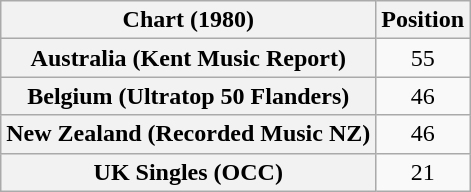<table class="wikitable sortable plainrowheaders" style="text-align:center">
<tr>
<th scope="col">Chart (1980)</th>
<th scope="col">Position</th>
</tr>
<tr>
<th scope="row">Australia (Kent Music Report)</th>
<td>55</td>
</tr>
<tr>
<th scope="row">Belgium (Ultratop 50 Flanders)</th>
<td>46</td>
</tr>
<tr>
<th scope="row">New Zealand (Recorded Music NZ)</th>
<td>46</td>
</tr>
<tr>
<th scope="row">UK Singles (OCC)</th>
<td>21</td>
</tr>
</table>
